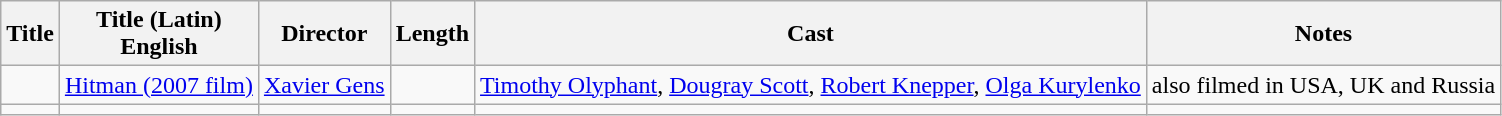<table class="wikitable">
<tr>
<th>Title</th>
<th>Title (Latin)<br>English</th>
<th>Director</th>
<th>Length</th>
<th>Cast</th>
<th>Notes</th>
</tr>
<tr>
<td></td>
<td><a href='#'>Hitman (2007 film)</a></td>
<td><a href='#'>Xavier Gens</a></td>
<td></td>
<td><a href='#'>Timothy Olyphant</a>, <a href='#'>Dougray Scott</a>, <a href='#'>Robert Knepper</a>, <a href='#'>Olga Kurylenko</a></td>
<td>also filmed in USA, UK and Russia</td>
</tr>
<tr>
<td></td>
<td></td>
<td></td>
<td></td>
<td></td>
<td></td>
</tr>
</table>
